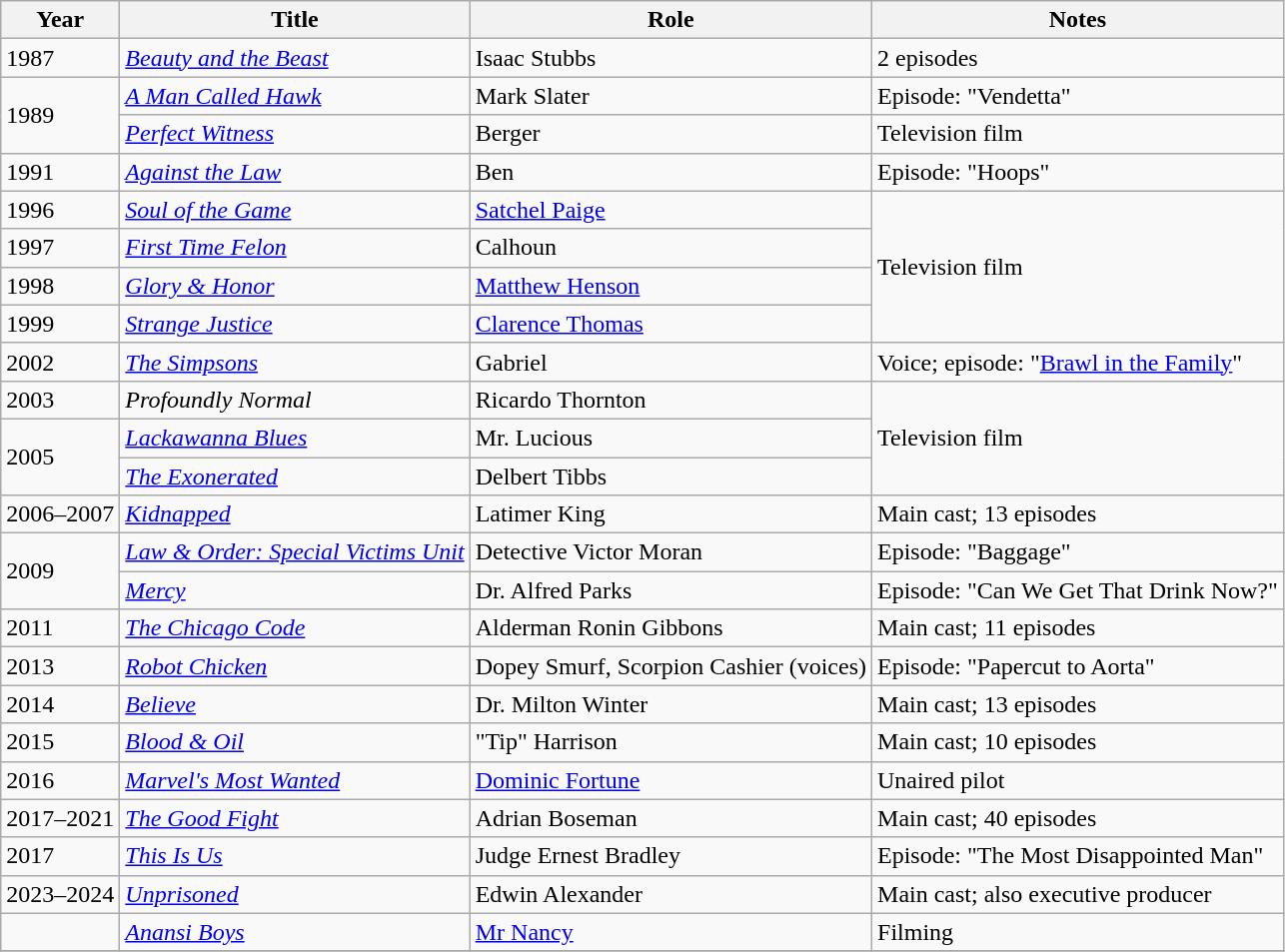<table class="wikitable sortable">
<tr>
<th>Year</th>
<th>Title</th>
<th>Role</th>
<th>Notes</th>
</tr>
<tr>
<td>1987</td>
<td><em><a href='#'>Beauty and the Beast</a></em></td>
<td>Isaac Stubbs</td>
<td>2 episodes</td>
</tr>
<tr>
<td rowspan="2">1989</td>
<td><em><a href='#'>A Man Called Hawk</a></em></td>
<td>Mark Slater</td>
<td>Episode: "Vendetta"</td>
</tr>
<tr>
<td><em><a href='#'>Perfect Witness</a></em></td>
<td>Berger</td>
<td>Television film</td>
</tr>
<tr>
<td>1991</td>
<td><em><a href='#'>Against the Law</a></em></td>
<td>Ben</td>
<td>Episode: "Hoops"</td>
</tr>
<tr>
<td>1996</td>
<td><em><a href='#'>Soul of the Game</a></em></td>
<td><a href='#'>Satchel Paige</a></td>
<td rowspan="4">Television film</td>
</tr>
<tr>
<td>1997</td>
<td><em><a href='#'>First Time Felon</a></em></td>
<td>Calhoun</td>
</tr>
<tr>
<td>1998</td>
<td><em><a href='#'>Glory & Honor</a></em></td>
<td><a href='#'>Matthew Henson</a></td>
</tr>
<tr>
<td>1999</td>
<td><em><a href='#'>Strange Justice</a></em></td>
<td><a href='#'>Clarence Thomas</a></td>
</tr>
<tr>
<td>2002</td>
<td><em><a href='#'>The Simpsons</a></em></td>
<td>Gabriel</td>
<td>Voice; episode: "<a href='#'>Brawl in the Family</a>"</td>
</tr>
<tr>
<td>2003</td>
<td><em>Profoundly Normal</em></td>
<td>Ricardo Thornton</td>
<td rowspan="3">Television film</td>
</tr>
<tr>
<td rowspan="2">2005</td>
<td><em><a href='#'>Lackawanna Blues</a></em></td>
<td>Mr. Lucious</td>
</tr>
<tr>
<td><em><a href='#'>The Exonerated</a></em></td>
<td>Delbert Tibbs</td>
</tr>
<tr>
<td>2006–2007</td>
<td><em><a href='#'>Kidnapped</a></em></td>
<td>Latimer King</td>
<td>Main cast; 13 episodes</td>
</tr>
<tr>
<td rowspan="2">2009</td>
<td><em><a href='#'>Law & Order: Special Victims Unit</a></em></td>
<td>Detective Victor Moran</td>
<td>Episode: "Baggage"</td>
</tr>
<tr>
<td><em><a href='#'>Mercy</a></em></td>
<td>Dr. Alfred Parks</td>
<td>Episode: "Can We Get That Drink Now?"</td>
</tr>
<tr>
<td>2011</td>
<td><em><a href='#'>The Chicago Code</a></em></td>
<td>Alderman Ronin Gibbons</td>
<td>Main cast; 11 episodes</td>
</tr>
<tr>
<td>2013</td>
<td><em><a href='#'>Robot Chicken</a></em></td>
<td>Dopey Smurf, Scorpion Cashier (voices)</td>
<td>Episode: "Papercut to Aorta"</td>
</tr>
<tr>
<td>2014</td>
<td><em><a href='#'>Believe</a></em></td>
<td>Dr. Milton Winter</td>
<td>Main cast; 13 episodes</td>
</tr>
<tr>
<td>2015</td>
<td><em><a href='#'>Blood & Oil</a></em></td>
<td>"Tip" Harrison</td>
<td>Main cast; 10 episodes</td>
</tr>
<tr>
<td>2016</td>
<td><em><a href='#'>Marvel's Most Wanted</a></em></td>
<td><a href='#'>Dominic Fortune</a></td>
<td>Unaired pilot</td>
</tr>
<tr>
<td>2017–2021</td>
<td><em><a href='#'>The Good Fight</a></em></td>
<td>Adrian Boseman</td>
<td>Main cast; 40 episodes</td>
</tr>
<tr>
<td>2017</td>
<td><em><a href='#'>This Is Us</a></em></td>
<td>Judge Ernest Bradley</td>
<td>Episode: "The Most Disappointed Man"</td>
</tr>
<tr>
<td>2023–2024</td>
<td><em><a href='#'>Unprisoned</a></em></td>
<td>Edwin Alexander</td>
<td>Main cast; also executive producer</td>
</tr>
<tr>
<td></td>
<td><em><a href='#'>Anansi Boys</a></em></td>
<td><a href='#'>Mr Nancy</a></td>
<td>Filming</td>
</tr>
<tr>
</tr>
</table>
